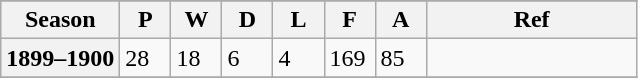<table class="wikitable" align="”centre”" border:95%;">
<tr bgcolor="#efefef">
</tr>
<tr bgcolor="#efefef">
<th>Season</th>
<th style="width:20pt;">P</th>
<th style="width:20pt;">W</th>
<th style="width:20pt;">D</th>
<th style="width:20pt;">L</th>
<th style="width:20pt;">F</th>
<th style="width:20pt;">A</th>
<th style="width:100pt;">Ref</th>
</tr>
<tr>
<th>1899–1900</th>
<td>28</td>
<td>18</td>
<td>6</td>
<td>4</td>
<td>169</td>
<td>85</td>
<td></td>
</tr>
<tr>
</tr>
</table>
